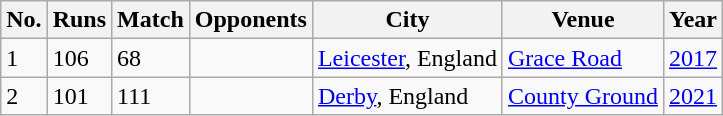<table class="wikitable">
<tr>
<th>No.</th>
<th>Runs</th>
<th>Match</th>
<th>Opponents</th>
<th>City</th>
<th>Venue</th>
<th>Year</th>
</tr>
<tr>
<td>1</td>
<td>106</td>
<td>68</td>
<td></td>
<td><a href='#'>Leicester</a>, England</td>
<td><a href='#'>Grace Road</a></td>
<td><a href='#'>2017</a></td>
</tr>
<tr>
<td>2</td>
<td>101</td>
<td>111</td>
<td></td>
<td><a href='#'>Derby</a>, England</td>
<td><a href='#'>County Ground</a></td>
<td><a href='#'>2021</a></td>
</tr>
</table>
